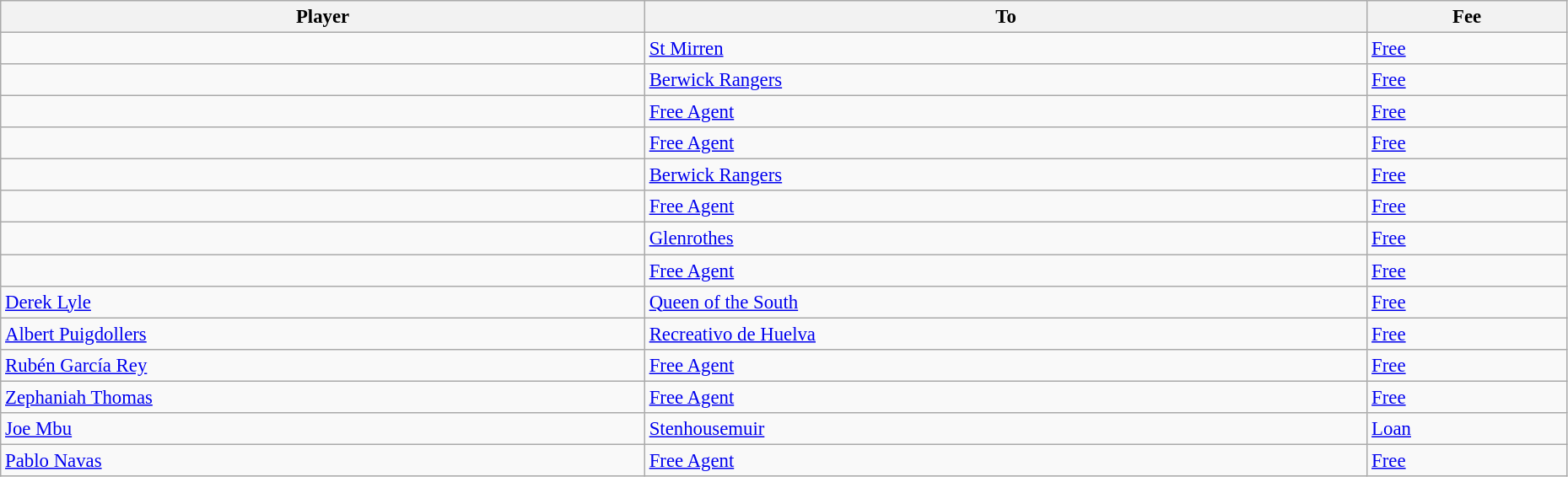<table class="wikitable" style="text-align:center; font-size:95%;width:98%; text-align:left">
<tr>
<th>Player</th>
<th>To</th>
<th>Fee</th>
</tr>
<tr>
<td> </td>
<td> <a href='#'>St Mirren</a></td>
<td><a href='#'>Free</a></td>
</tr>
<tr>
<td> </td>
<td> <a href='#'>Berwick Rangers</a></td>
<td><a href='#'>Free</a></td>
</tr>
<tr>
<td> </td>
<td><a href='#'>Free Agent</a></td>
<td><a href='#'>Free</a></td>
</tr>
<tr>
<td> </td>
<td><a href='#'>Free Agent</a></td>
<td><a href='#'>Free</a></td>
</tr>
<tr>
<td> </td>
<td> <a href='#'>Berwick Rangers</a></td>
<td><a href='#'>Free</a></td>
</tr>
<tr>
<td> </td>
<td><a href='#'>Free Agent</a></td>
<td><a href='#'>Free</a></td>
</tr>
<tr>
<td> </td>
<td> <a href='#'>Glenrothes</a></td>
<td><a href='#'>Free</a></td>
</tr>
<tr>
<td> </td>
<td><a href='#'>Free Agent</a></td>
<td><a href='#'>Free</a></td>
</tr>
<tr>
<td> <a href='#'>Derek Lyle</a></td>
<td> <a href='#'>Queen of the South</a></td>
<td><a href='#'>Free</a></td>
</tr>
<tr>
<td> <a href='#'>Albert Puigdollers</a></td>
<td> <a href='#'>Recreativo de Huelva</a></td>
<td><a href='#'>Free</a></td>
</tr>
<tr>
<td> <a href='#'>Rubén García Rey</a></td>
<td><a href='#'>Free Agent</a></td>
<td><a href='#'>Free</a></td>
</tr>
<tr>
<td> <a href='#'>Zephaniah Thomas</a></td>
<td><a href='#'>Free Agent</a></td>
<td><a href='#'>Free</a></td>
</tr>
<tr>
<td> <a href='#'>Joe Mbu</a></td>
<td> <a href='#'>Stenhousemuir</a></td>
<td><a href='#'>Loan</a></td>
</tr>
<tr>
<td> <a href='#'>Pablo Navas</a></td>
<td><a href='#'>Free Agent</a></td>
<td><a href='#'>Free</a></td>
</tr>
</table>
